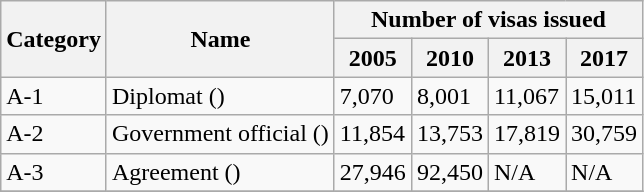<table class="wikitable">
<tr>
<th rowspan="2">Category</th>
<th rowspan="2">Name</th>
<th colspan="4">Number of visas issued</th>
</tr>
<tr>
<th>2005</th>
<th>2010</th>
<th>2013</th>
<th>2017</th>
</tr>
<tr>
<td>A-1</td>
<td>Diplomat ()</td>
<td>7,070</td>
<td>8,001</td>
<td>11,067</td>
<td>15,011</td>
</tr>
<tr>
<td>A-2</td>
<td>Government official ()</td>
<td>11,854</td>
<td>13,753</td>
<td>17,819</td>
<td>30,759</td>
</tr>
<tr>
<td>A-3</td>
<td>Agreement ()</td>
<td>27,946</td>
<td>92,450</td>
<td>N/A</td>
<td>N/A</td>
</tr>
<tr>
</tr>
</table>
